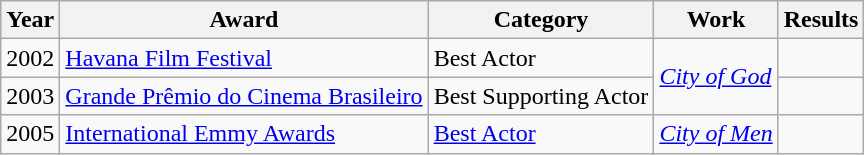<table class="wikitable">
<tr>
<th>Year</th>
<th>Award</th>
<th>Category</th>
<th>Work</th>
<th>Results</th>
</tr>
<tr>
<td>2002</td>
<td><a href='#'>Havana Film Festival</a></td>
<td>Best Actor</td>
<td rowspan=2><em><a href='#'>City of God</a></em></td>
<td></td>
</tr>
<tr>
<td>2003</td>
<td><a href='#'>Grande Prêmio do Cinema Brasileiro</a></td>
<td>Best Supporting Actor</td>
<td></td>
</tr>
<tr>
<td>2005</td>
<td><a href='#'>International Emmy Awards</a></td>
<td><a href='#'>Best Actor</a></td>
<td><em><a href='#'>City of Men</a></em></td>
<td></td>
</tr>
</table>
